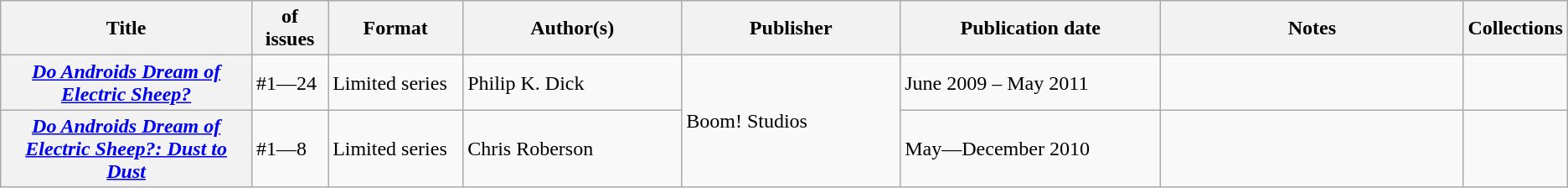<table class="wikitable">
<tr>
<th>Title</th>
<th style="width:40pt"> of issues</th>
<th style="width:75pt">Format</th>
<th style="width:125pt">Author(s)</th>
<th style="width:125pt">Publisher</th>
<th style="width:150pt">Publication date</th>
<th style="width:175pt">Notes</th>
<th>Collections</th>
</tr>
<tr>
<th><em><a href='#'>Do Androids Dream of Electric Sheep?</a></em></th>
<td>#1—24</td>
<td>Limited series</td>
<td>Philip K. Dick</td>
<td rowspan="2">Boom! Studios</td>
<td>June 2009 – May 2011</td>
<td></td>
<td></td>
</tr>
<tr>
<th><em><a href='#'>Do Androids Dream of Electric Sheep?: Dust to Dust</a></em></th>
<td>#1—8</td>
<td>Limited series</td>
<td>Chris Roberson</td>
<td>May—December 2010</td>
<td></td>
<td></td>
</tr>
</table>
